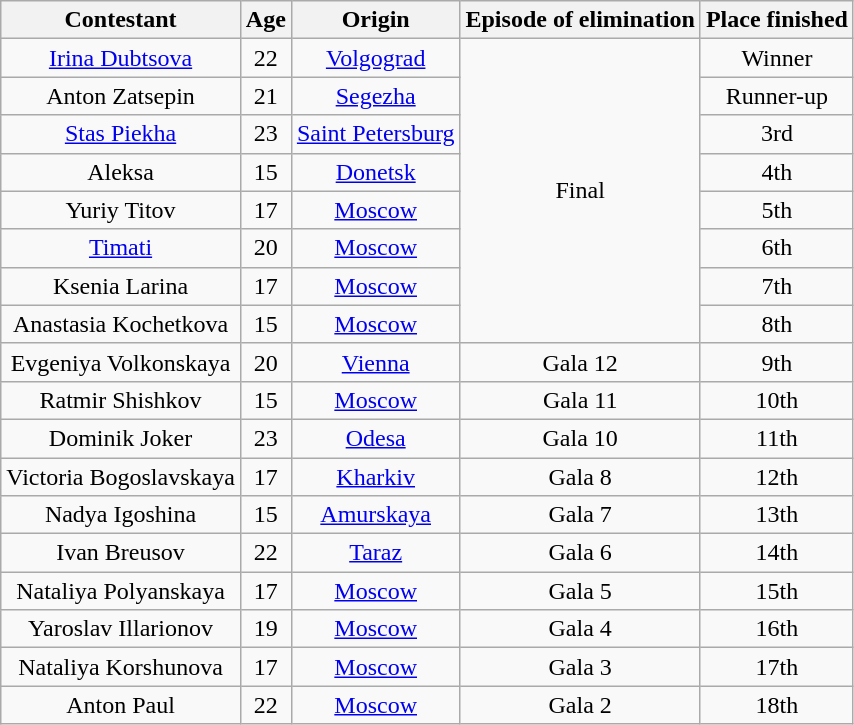<table class="wikitable" style="text-align:center">
<tr>
<th>Contestant</th>
<th>Age</th>
<th>Origin</th>
<th>Episode of elimination</th>
<th>Place finished</th>
</tr>
<tr>
<td><a href='#'>Irina Dubtsova</a></td>
<td>22</td>
<td><a href='#'>Volgograd</a></td>
<td rowspan=8>Final</td>
<td>Winner</td>
</tr>
<tr>
<td>Anton Zatsepin</td>
<td>21</td>
<td><a href='#'>Segezha</a></td>
<td>Runner-up</td>
</tr>
<tr>
<td><a href='#'>Stas Piekha</a></td>
<td>23</td>
<td><a href='#'>Saint Petersburg</a></td>
<td>3rd</td>
</tr>
<tr>
<td>Aleksa</td>
<td>15</td>
<td><a href='#'>Donetsk</a></td>
<td>4th</td>
</tr>
<tr>
<td>Yuriy Titov</td>
<td>17</td>
<td><a href='#'>Moscow</a></td>
<td>5th</td>
</tr>
<tr>
<td><a href='#'>Timati</a></td>
<td>20</td>
<td><a href='#'>Moscow</a></td>
<td>6th</td>
</tr>
<tr>
<td>Ksenia Larina</td>
<td>17</td>
<td><a href='#'>Moscow</a></td>
<td>7th</td>
</tr>
<tr>
<td>Anastasia Kochetkova</td>
<td>15</td>
<td><a href='#'>Moscow</a></td>
<td>8th</td>
</tr>
<tr>
<td>Evgeniya Volkonskaya</td>
<td>20</td>
<td><a href='#'>Vienna</a></td>
<td>Gala 12</td>
<td>9th</td>
</tr>
<tr>
<td>Ratmir Shishkov</td>
<td>15</td>
<td><a href='#'>Moscow</a></td>
<td>Gala 11</td>
<td>10th</td>
</tr>
<tr>
<td>Dominik Joker</td>
<td>23</td>
<td><a href='#'>Odesa</a></td>
<td>Gala 10</td>
<td>11th</td>
</tr>
<tr>
<td>Victoria Bogoslavskaya</td>
<td>17</td>
<td><a href='#'>Kharkiv</a></td>
<td>Gala 8</td>
<td>12th</td>
</tr>
<tr>
<td>Nadya Igoshina</td>
<td>15</td>
<td><a href='#'>Amurskaya</a></td>
<td>Gala 7</td>
<td>13th</td>
</tr>
<tr>
<td>Ivan Breusov</td>
<td>22</td>
<td><a href='#'>Taraz</a></td>
<td>Gala 6</td>
<td>14th</td>
</tr>
<tr>
<td>Nataliya Polyanskaya</td>
<td>17</td>
<td><a href='#'>Moscow</a></td>
<td>Gala 5</td>
<td>15th</td>
</tr>
<tr>
<td>Yaroslav Illarionov</td>
<td>19</td>
<td><a href='#'>Moscow</a></td>
<td>Gala 4</td>
<td>16th</td>
</tr>
<tr>
<td>Nataliya Korshunova</td>
<td>17</td>
<td><a href='#'>Moscow</a></td>
<td>Gala 3</td>
<td>17th</td>
</tr>
<tr>
<td>Anton Paul</td>
<td>22</td>
<td><a href='#'>Moscow</a></td>
<td>Gala 2</td>
<td>18th</td>
</tr>
</table>
